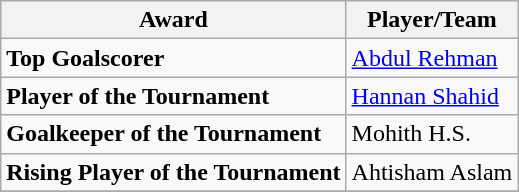<table class="wikitable">
<tr>
<th>Award</th>
<th>Player/Team</th>
</tr>
<tr>
<td><strong>Top Goalscorer</strong></td>
<td> <a href='#'>Abdul Rehman</a></td>
</tr>
<tr>
<td><strong>Player of the Tournament</strong></td>
<td>  <a href='#'>Hannan Shahid</a></td>
</tr>
<tr>
<td><strong>Goalkeeper of the Tournament</strong></td>
<td> Mohith H.S.</td>
</tr>
<tr>
<td><strong>Rising Player of the Tournament</strong></td>
<td> Ahtisham Aslam</td>
</tr>
<tr>
</tr>
</table>
